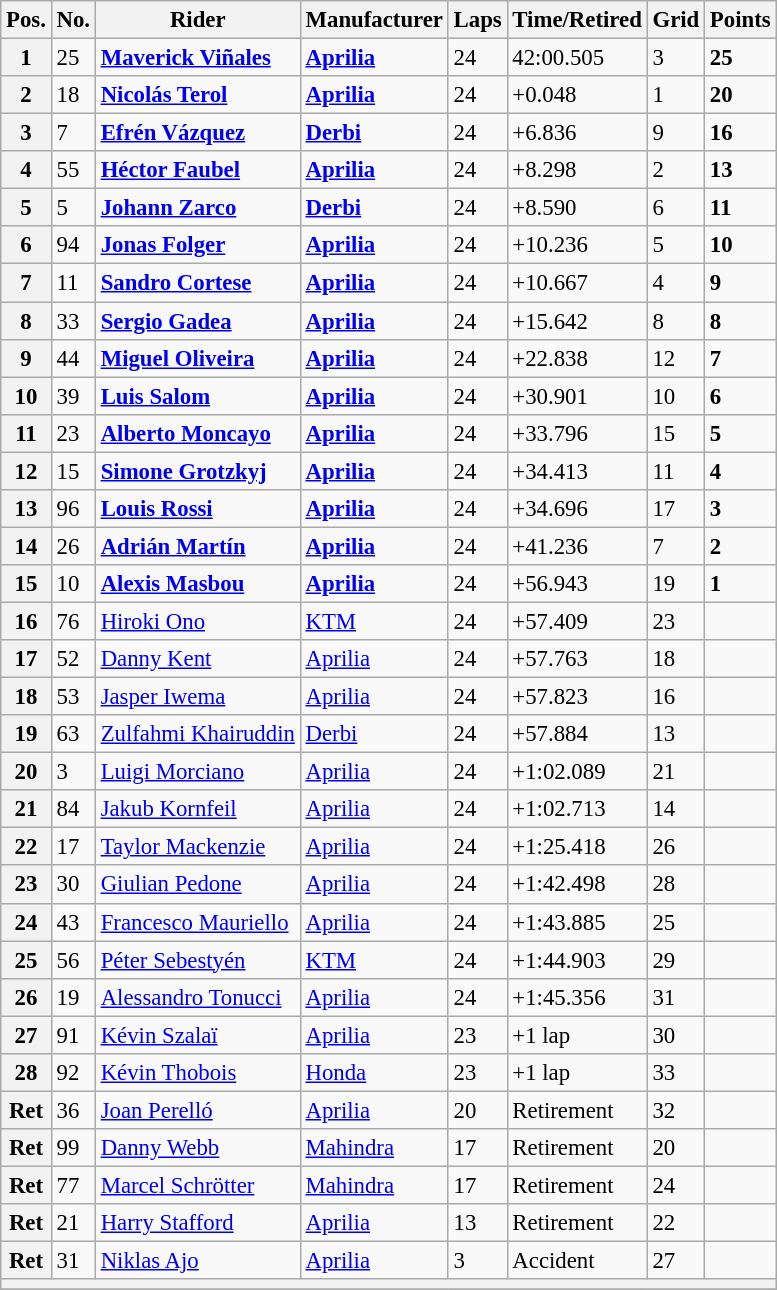<table class="wikitable" style="font-size: 95%;">
<tr>
<th>Pos.</th>
<th>No.</th>
<th>Rider</th>
<th>Manufacturer</th>
<th>Laps</th>
<th>Time/Retired</th>
<th>Grid</th>
<th>Points</th>
</tr>
<tr>
<th>1</th>
<td>25</td>
<td> <strong><a href='#'>Maverick Viñales</a></strong></td>
<td><strong><a href='#'>Aprilia</a></strong></td>
<td>24</td>
<td>42:00.505</td>
<td>3</td>
<td><strong>25</strong></td>
</tr>
<tr>
<th>2</th>
<td>18</td>
<td> <strong><a href='#'>Nicolás Terol</a></strong></td>
<td><strong><a href='#'>Aprilia</a></strong></td>
<td>24</td>
<td>+0.048</td>
<td>1</td>
<td><strong>20</strong></td>
</tr>
<tr>
<th>3</th>
<td>7</td>
<td> <strong><a href='#'>Efrén Vázquez</a></strong></td>
<td><strong><a href='#'>Derbi</a></strong></td>
<td>24</td>
<td>+6.836</td>
<td>9</td>
<td><strong>16</strong></td>
</tr>
<tr>
<th>4</th>
<td>55</td>
<td> <strong><a href='#'>Héctor Faubel</a></strong></td>
<td><strong><a href='#'>Aprilia</a></strong></td>
<td>24</td>
<td>+8.298</td>
<td>2</td>
<td><strong>13</strong></td>
</tr>
<tr>
<th>5</th>
<td>5</td>
<td> <strong><a href='#'>Johann Zarco</a></strong></td>
<td><strong><a href='#'>Derbi</a></strong></td>
<td>24</td>
<td>+8.590</td>
<td>6</td>
<td><strong>11</strong></td>
</tr>
<tr>
<th>6</th>
<td>94</td>
<td> <strong><a href='#'>Jonas Folger</a></strong></td>
<td><strong><a href='#'>Aprilia</a></strong></td>
<td>24</td>
<td>+10.236</td>
<td>5</td>
<td><strong>10</strong></td>
</tr>
<tr>
<th>7</th>
<td>11</td>
<td> <strong><a href='#'>Sandro Cortese</a></strong></td>
<td><strong><a href='#'>Aprilia</a></strong></td>
<td>24</td>
<td>+10.667</td>
<td>4</td>
<td><strong>9</strong></td>
</tr>
<tr>
<th>8</th>
<td>33</td>
<td> <strong><a href='#'>Sergio Gadea</a></strong></td>
<td><strong><a href='#'>Aprilia</a></strong></td>
<td>24</td>
<td>+15.642</td>
<td>8</td>
<td><strong>8</strong></td>
</tr>
<tr>
<th>9</th>
<td>44</td>
<td> <strong><a href='#'>Miguel Oliveira</a></strong></td>
<td><strong><a href='#'>Aprilia</a></strong></td>
<td>24</td>
<td>+22.838</td>
<td>12</td>
<td><strong>7</strong></td>
</tr>
<tr>
<th>10</th>
<td>39</td>
<td> <strong><a href='#'>Luis Salom</a></strong></td>
<td><strong><a href='#'>Aprilia</a></strong></td>
<td>24</td>
<td>+30.901</td>
<td>10</td>
<td><strong>6</strong></td>
</tr>
<tr>
<th>11</th>
<td>23</td>
<td> <strong><a href='#'>Alberto Moncayo</a></strong></td>
<td><strong><a href='#'>Aprilia</a></strong></td>
<td>24</td>
<td>+33.796</td>
<td>15</td>
<td><strong>5</strong></td>
</tr>
<tr>
<th>12</th>
<td>15</td>
<td> <strong><a href='#'>Simone Grotzkyj</a></strong></td>
<td><strong><a href='#'>Aprilia</a></strong></td>
<td>24</td>
<td>+34.413</td>
<td>11</td>
<td><strong>4</strong></td>
</tr>
<tr>
<th>13</th>
<td>96</td>
<td> <strong><a href='#'>Louis Rossi</a></strong></td>
<td><strong><a href='#'>Aprilia</a></strong></td>
<td>24</td>
<td>+34.696</td>
<td>17</td>
<td><strong>3</strong></td>
</tr>
<tr>
<th>14</th>
<td>26</td>
<td> <strong><a href='#'>Adrián Martín</a></strong></td>
<td><strong><a href='#'>Aprilia</a></strong></td>
<td>24</td>
<td>+41.236</td>
<td>7</td>
<td><strong>2</strong></td>
</tr>
<tr>
<th>15</th>
<td>10</td>
<td> <strong><a href='#'>Alexis Masbou</a></strong></td>
<td><strong><a href='#'>Aprilia</a></strong></td>
<td>24</td>
<td>+56.943</td>
<td>19</td>
<td><strong>1</strong></td>
</tr>
<tr>
<th>16</th>
<td>76</td>
<td> <a href='#'>Hiroki Ono</a></td>
<td><a href='#'>KTM</a></td>
<td>24</td>
<td>+57.409</td>
<td>23</td>
<td></td>
</tr>
<tr>
<th>17</th>
<td>52</td>
<td> <a href='#'>Danny Kent</a></td>
<td><a href='#'>Aprilia</a></td>
<td>24</td>
<td>+57.763</td>
<td>18</td>
<td></td>
</tr>
<tr>
<th>18</th>
<td>53</td>
<td> <a href='#'>Jasper Iwema</a></td>
<td><a href='#'>Aprilia</a></td>
<td>24</td>
<td>+57.823</td>
<td>16</td>
<td></td>
</tr>
<tr>
<th>19</th>
<td>63</td>
<td> <a href='#'>Zulfahmi Khairuddin</a></td>
<td><a href='#'>Derbi</a></td>
<td>24</td>
<td>+57.884</td>
<td>13</td>
<td></td>
</tr>
<tr>
<th>20</th>
<td>3</td>
<td> <a href='#'>Luigi Morciano</a></td>
<td><a href='#'>Aprilia</a></td>
<td>24</td>
<td>+1:02.089</td>
<td>21</td>
<td></td>
</tr>
<tr>
<th>21</th>
<td>84</td>
<td> <a href='#'>Jakub Kornfeil</a></td>
<td><a href='#'>Aprilia</a></td>
<td>24</td>
<td>+1:02.713</td>
<td>14</td>
<td></td>
</tr>
<tr>
<th>22</th>
<td>17</td>
<td> <a href='#'>Taylor Mackenzie</a></td>
<td><a href='#'>Aprilia</a></td>
<td>24</td>
<td>+1:25.418</td>
<td>26</td>
<td></td>
</tr>
<tr>
<th>23</th>
<td>30</td>
<td> <a href='#'>Giulian Pedone</a></td>
<td><a href='#'>Aprilia</a></td>
<td>24</td>
<td>+1:42.498</td>
<td>28</td>
<td></td>
</tr>
<tr>
<th>24</th>
<td>43</td>
<td> <a href='#'>Francesco Mauriello</a></td>
<td><a href='#'>Aprilia</a></td>
<td>24</td>
<td>+1:43.885</td>
<td>25</td>
<td></td>
</tr>
<tr>
<th>25</th>
<td>56</td>
<td> <a href='#'>Péter Sebestyén</a></td>
<td><a href='#'>KTM</a></td>
<td>24</td>
<td>+1:44.903</td>
<td>29</td>
<td></td>
</tr>
<tr>
<th>26</th>
<td>19</td>
<td> <a href='#'>Alessandro Tonucci</a></td>
<td><a href='#'>Aprilia</a></td>
<td>24</td>
<td>+1:45.356</td>
<td>31</td>
<td></td>
</tr>
<tr>
<th>27</th>
<td>91</td>
<td> <a href='#'>Kévin Szalaï</a></td>
<td><a href='#'>Aprilia</a></td>
<td>23</td>
<td>+1 lap</td>
<td>30</td>
<td></td>
</tr>
<tr>
<th>28</th>
<td>92</td>
<td> <a href='#'>Kévin Thobois</a></td>
<td><a href='#'>Honda</a></td>
<td>23</td>
<td>+1 lap</td>
<td>33</td>
<td></td>
</tr>
<tr>
<th>Ret</th>
<td>36</td>
<td> <a href='#'>Joan Perelló</a></td>
<td><a href='#'>Aprilia</a></td>
<td>20</td>
<td>Retirement</td>
<td>32</td>
<td></td>
</tr>
<tr>
<th>Ret</th>
<td>99</td>
<td> <a href='#'>Danny Webb</a></td>
<td><a href='#'>Mahindra</a></td>
<td>17</td>
<td>Retirement</td>
<td>20</td>
<td></td>
</tr>
<tr>
<th>Ret</th>
<td>77</td>
<td> <a href='#'>Marcel Schrötter</a></td>
<td><a href='#'>Mahindra</a></td>
<td>17</td>
<td>Retirement</td>
<td>24</td>
<td></td>
</tr>
<tr>
<th>Ret</th>
<td>21</td>
<td> <a href='#'>Harry Stafford</a></td>
<td><a href='#'>Aprilia</a></td>
<td>13</td>
<td>Retirement</td>
<td>22</td>
<td></td>
</tr>
<tr>
<th>Ret</th>
<td>31</td>
<td> <a href='#'>Niklas Ajo</a></td>
<td><a href='#'>Aprilia</a></td>
<td>3</td>
<td>Accident</td>
<td>27</td>
<td></td>
</tr>
<tr>
<th colspan=8></th>
</tr>
<tr>
</tr>
</table>
